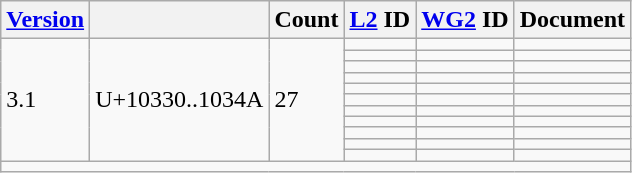<table class="wikitable collapsible sticky-header">
<tr>
<th><a href='#'>Version</a></th>
<th></th>
<th>Count</th>
<th><a href='#'>L2</a> ID</th>
<th><a href='#'>WG2</a> ID</th>
<th>Document</th>
</tr>
<tr>
<td rowspan="11">3.1</td>
<td rowspan="11">U+10330..1034A</td>
<td rowspan="11">27</td>
<td></td>
<td></td>
<td></td>
</tr>
<tr>
<td></td>
<td></td>
<td></td>
</tr>
<tr>
<td></td>
<td></td>
<td></td>
</tr>
<tr>
<td></td>
<td></td>
<td></td>
</tr>
<tr>
<td></td>
<td></td>
<td></td>
</tr>
<tr>
<td></td>
<td></td>
<td></td>
</tr>
<tr>
<td></td>
<td></td>
<td></td>
</tr>
<tr>
<td></td>
<td></td>
<td></td>
</tr>
<tr>
<td></td>
<td></td>
<td></td>
</tr>
<tr>
<td></td>
<td></td>
<td></td>
</tr>
<tr>
<td></td>
<td></td>
<td></td>
</tr>
<tr class="sortbottom">
<td colspan="6"></td>
</tr>
</table>
